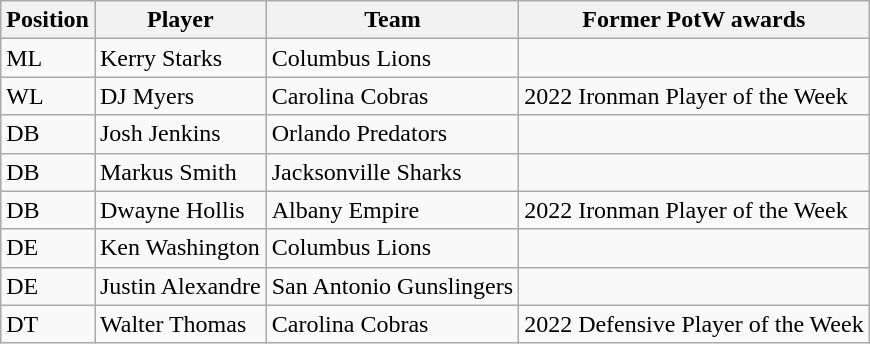<table class="wikitable">
<tr>
<th>Position</th>
<th>Player</th>
<th>Team</th>
<th>Former PotW awards</th>
</tr>
<tr>
<td>ML</td>
<td>Kerry Starks</td>
<td>Columbus Lions</td>
<td></td>
</tr>
<tr>
<td>WL</td>
<td>DJ Myers</td>
<td>Carolina Cobras</td>
<td>2022 Ironman Player of the Week</td>
</tr>
<tr>
<td>DB</td>
<td>Josh Jenkins</td>
<td>Orlando Predators</td>
<td></td>
</tr>
<tr>
<td>DB</td>
<td>Markus Smith</td>
<td>Jacksonville Sharks</td>
<td></td>
</tr>
<tr>
<td>DB</td>
<td>Dwayne Hollis</td>
<td>Albany Empire</td>
<td>2022 Ironman Player of the Week</td>
</tr>
<tr>
<td>DE</td>
<td>Ken Washington</td>
<td>Columbus Lions</td>
<td></td>
</tr>
<tr>
<td>DE</td>
<td>Justin Alexandre</td>
<td>San Antonio Gunslingers</td>
<td></td>
</tr>
<tr>
<td>DT</td>
<td>Walter Thomas</td>
<td>Carolina Cobras</td>
<td>2022 Defensive Player of the Week</td>
</tr>
</table>
